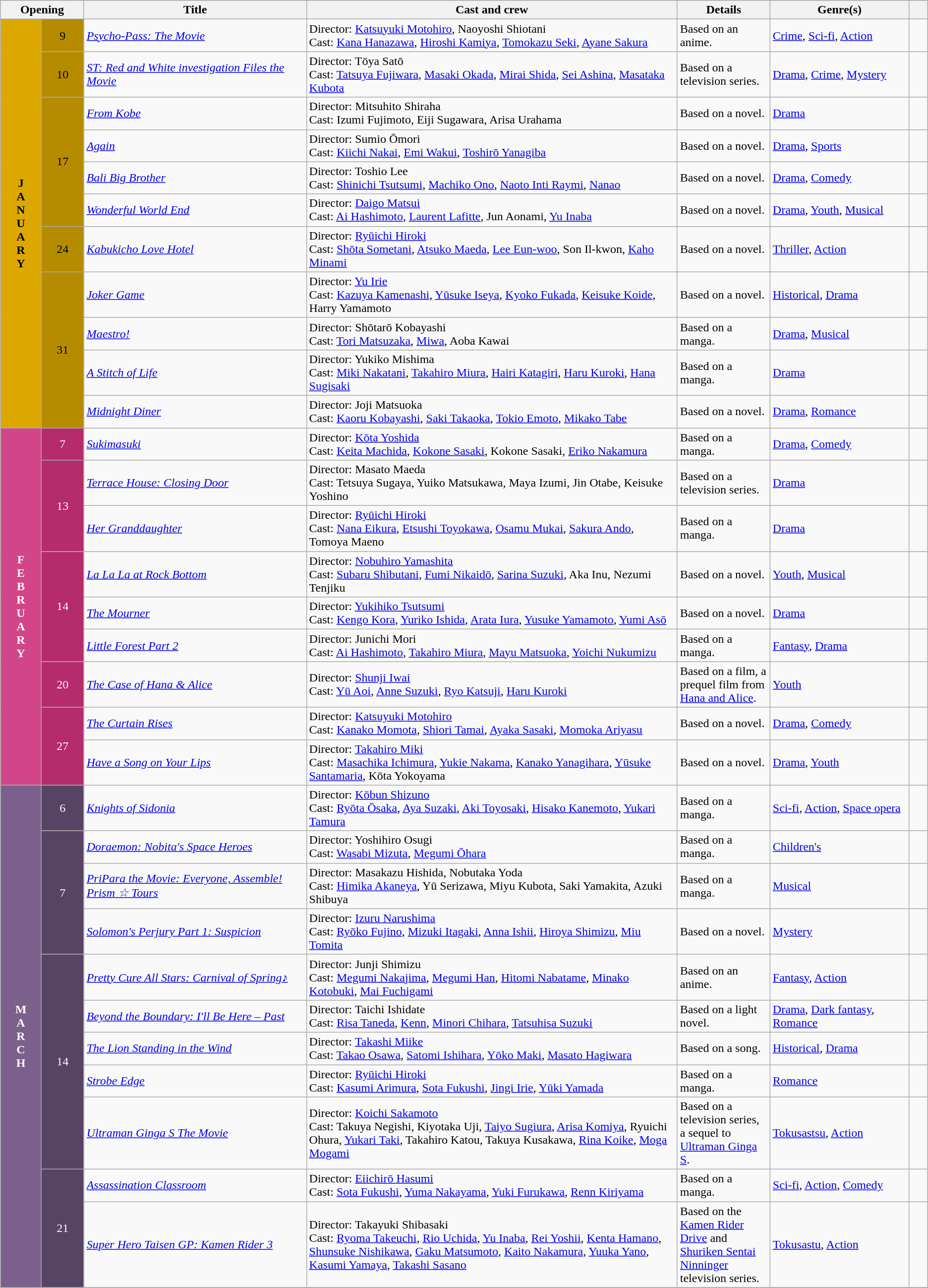<table class="wikitable">
<tr style="background:#b0e0e6; text-align:center;">
<th colspan="2">Opening</th>
<th style="width:24%;">Title</th>
<th style="width:40%;">Cast and crew</th>
<th style="width:10%;">Details</th>
<th style="width:15%;">Genre(s)</th>
<th style="width:2%;"></th>
</tr>
<tr>
<th rowspan="11" style="text-align:center; background:#DCA800; color:black;">J<br>A<br>N<br>U<br>A<br>R<br>Y</th>
<td rowspan="1" style="text-align:center; background:#B58C00; color:black;">9</td>
<td><em><a href='#'>Psycho-Pass: The Movie</a></em></td>
<td>Director: <a href='#'>Katsuyuki Motohiro</a>, Naoyoshi Shiotani <br> Cast: <a href='#'>Kana Hanazawa</a>, <a href='#'>Hiroshi Kamiya</a>, <a href='#'>Tomokazu Seki</a>, <a href='#'>Ayane Sakura</a></td>
<td>Based on an anime.</td>
<td><a href='#'>Crime</a>, <a href='#'>Sci-fi</a>, <a href='#'>Action</a></td>
<td></td>
</tr>
<tr>
<td rowspan="1" style="text-align:center; background:#B58C00; color:black;">10</td>
<td><em><a href='#'>ST: Red and White investigation Files the Movie</a></em></td>
<td>Director: Tōya Satō <br> Cast: <a href='#'>Tatsuya Fujiwara</a>, <a href='#'>Masaki Okada</a>, <a href='#'>Mirai Shida</a>, <a href='#'>Sei Ashina</a>, <a href='#'>Masataka Kubota</a></td>
<td>Based on a television series.</td>
<td><a href='#'>Drama</a>, <a href='#'>Crime</a>, <a href='#'>Mystery</a></td>
<td></td>
</tr>
<tr>
<td rowspan="4" style="text-align:center; background:#B58C00; color:black;">17</td>
<td><em><a href='#'>From Kobe</a></em></td>
<td>Director: Mitsuhito Shiraha <br> Cast: Izumi Fujimoto, Eiji Sugawara, Arisa Urahama</td>
<td>Based on a novel.</td>
<td><a href='#'>Drama</a></td>
<td></td>
</tr>
<tr>
<td><em><a href='#'>Again</a></em></td>
<td>Director: Sumio Ōmori <br> Cast: <a href='#'>Kiichi Nakai</a>, <a href='#'>Emi Wakui</a>, <a href='#'>Toshirō Yanagiba</a></td>
<td>Based on a novel.</td>
<td><a href='#'>Drama</a>, <a href='#'>Sports</a></td>
<td></td>
</tr>
<tr>
<td><em><a href='#'>Bali Big Brother</a></em></td>
<td>Director: Toshio Lee <br> Cast: <a href='#'>Shinichi Tsutsumi</a>, <a href='#'>Machiko Ono</a>, <a href='#'>Naoto Inti Raymi</a>, <a href='#'>Nanao</a></td>
<td>Based on a novel.</td>
<td><a href='#'>Drama</a>, <a href='#'>Comedy</a></td>
<td></td>
</tr>
<tr>
<td><em><a href='#'>Wonderful World End</a></em></td>
<td>Director: <a href='#'>Daigo Matsui</a> <br> Cast: <a href='#'>Ai Hashimoto</a>, <a href='#'>Laurent Lafitte</a>, Jun Aonami, <a href='#'>Yu Inaba</a></td>
<td>Based on a novel.</td>
<td><a href='#'>Drama</a>, <a href='#'>Youth</a>, <a href='#'>Musical</a></td>
<td></td>
</tr>
<tr>
<td rowspan="1" style="text-align:center; background:#B58C00; color:black;">24</td>
<td><em><a href='#'>Kabukicho Love Hotel</a></em></td>
<td>Director: <a href='#'>Ryūichi Hiroki</a> <br> Cast: <a href='#'>Shōta Sometani</a>, <a href='#'>Atsuko Maeda</a>, <a href='#'>Lee Eun-woo</a>, Son Il-kwon, <a href='#'>Kaho Minami</a></td>
<td>Based on a novel.</td>
<td><a href='#'>Thriller</a>, <a href='#'>Action</a></td>
<td></td>
</tr>
<tr>
<td rowspan="4" style="text-align:center; background:#B58C00; color:black;">31</td>
<td><em><a href='#'>Joker Game</a></em></td>
<td>Director: <a href='#'>Yu Irie</a> <br> Cast: <a href='#'>Kazuya Kamenashi</a>, <a href='#'>Yūsuke Iseya</a>, <a href='#'>Kyoko Fukada</a>, <a href='#'>Keisuke Koide</a>, Harry Yamamoto</td>
<td>Based on a novel.</td>
<td><a href='#'>Historical</a>, <a href='#'>Drama</a></td>
<td></td>
</tr>
<tr>
<td><em><a href='#'>Maestro!</a></em></td>
<td>Director: Shōtarō Kobayashi <br> Cast: <a href='#'>Tori Matsuzaka</a>, <a href='#'>Miwa</a>, Aoba Kawai</td>
<td>Based on a manga.</td>
<td><a href='#'>Drama</a>, <a href='#'>Musical</a></td>
<td></td>
</tr>
<tr>
<td><em><a href='#'>A Stitch of Life</a></em></td>
<td>Director: Yukiko Mishima <br> Cast: <a href='#'>Miki Nakatani</a>, <a href='#'>Takahiro Miura</a>, <a href='#'>Hairi Katagiri</a>, <a href='#'>Haru Kuroki</a>, <a href='#'>Hana Sugisaki</a></td>
<td>Based on a manga.</td>
<td><a href='#'>Drama</a></td>
<td></td>
</tr>
<tr>
<td><em><a href='#'>Midnight Diner</a></em></td>
<td>Director: Joji Matsuoka <br> Cast: <a href='#'>Kaoru Kobayashi</a>, <a href='#'>Saki Takaoka</a>, <a href='#'>Tokio Emoto</a>, <a href='#'>Mikako Tabe</a></td>
<td>Based on a novel.</td>
<td><a href='#'>Drama</a>, <a href='#'>Romance</a></td>
<td></td>
</tr>
<tr>
<th rowspan="9" style="text-align:center; background:#D24689; color:white;">F<br>E<br>B<br>R<br>U<br>A<br>R<br>Y</th>
<td rowspan="1" style="text-align:center; background:#B42C6C; color:white;">7</td>
<td><em><a href='#'>Sukimasuki</a></em></td>
<td>Director: <a href='#'>Kōta Yoshida</a> <br> Cast: <a href='#'>Keita Machida</a>, <a href='#'>Kokone Sasaki</a>, Kokone Sasaki, <a href='#'>Eriko Nakamura</a></td>
<td>Based on a manga.</td>
<td><a href='#'>Drama</a>, <a href='#'>Comedy</a></td>
<td></td>
</tr>
<tr>
<td rowspan="2" style="text-align:center; background:#B42C6C; color:white;">13</td>
<td><em><a href='#'>Terrace House: Closing Door</a></em></td>
<td>Director: Masato Maeda <br> Cast: Tetsuya Sugaya, Yuiko Matsukawa, Maya Izumi, Jin Otabe, Keisuke Yoshino</td>
<td>Based on a television series.</td>
<td><a href='#'>Drama</a></td>
<td></td>
</tr>
<tr>
<td><em><a href='#'>Her Granddaughter</a></em></td>
<td>Director: <a href='#'>Ryūichi Hiroki</a> <br> Cast: <a href='#'>Nana Eikura</a>, <a href='#'>Etsushi Toyokawa</a>, <a href='#'>Osamu Mukai</a>, <a href='#'>Sakura Ando</a>, Tomoya Maeno</td>
<td>Based on a manga.</td>
<td><a href='#'>Drama</a></td>
<td></td>
</tr>
<tr>
<td rowspan="3" style="text-align:center; background:#B42C6C; color:white;">14</td>
<td><em><a href='#'>La La La at Rock Bottom</a></em></td>
<td>Director: <a href='#'>Nobuhiro Yamashita</a> <br> Cast: <a href='#'>Subaru Shibutani</a>, <a href='#'>Fumi Nikaidō</a>, <a href='#'>Sarina Suzuki</a>, Aka Inu, Nezumi Tenjiku</td>
<td>Based on a novel.</td>
<td><a href='#'>Youth</a>, <a href='#'>Musical</a></td>
<td></td>
</tr>
<tr>
<td><em><a href='#'>The Mourner</a></em></td>
<td>Director: <a href='#'>Yukihiko Tsutsumi</a> <br> Cast: <a href='#'>Kengo Kora</a>, <a href='#'>Yuriko Ishida</a>, <a href='#'>Arata Iura</a>, <a href='#'>Yusuke Yamamoto</a>, <a href='#'>Yumi Asō</a></td>
<td>Based on a novel.</td>
<td><a href='#'>Drama</a></td>
<td></td>
</tr>
<tr>
<td><em><a href='#'>Little Forest Part 2</a></em></td>
<td>Director: Junichi Mori<br> Cast: <a href='#'>Ai Hashimoto</a>, <a href='#'>Takahiro Miura</a>, <a href='#'>Mayu Matsuoka</a>, <a href='#'>Yoichi Nukumizu</a></td>
<td>Based on a manga.</td>
<td><a href='#'>Fantasy</a>, <a href='#'>Drama</a></td>
<td></td>
</tr>
<tr>
<td rowspan="1" style="text-align:center; background:#B42C6C; color:white;">20</td>
<td><em><a href='#'>The Case of Hana & Alice</a></em></td>
<td>Director: <a href='#'>Shunji Iwai</a> <br> Cast: <a href='#'>Yū Aoi</a>, <a href='#'>Anne Suzuki</a>, <a href='#'>Ryo Katsuji</a>, <a href='#'>Haru Kuroki</a></td>
<td>Based on a film, a prequel film from <a href='#'>Hana and Alice</a>.</td>
<td><a href='#'>Youth</a></td>
<td></td>
</tr>
<tr>
<td rowspan="2" style="text-align:center; background:#B42C6C; color:white;">27</td>
<td><em><a href='#'>The Curtain Rises</a></em></td>
<td>Director: <a href='#'>Katsuyuki Motohiro</a> <br> Cast: <a href='#'>Kanako Momota</a>, <a href='#'>Shiori Tamai</a>, <a href='#'>Ayaka Sasaki</a>, <a href='#'>Momoka Ariyasu</a></td>
<td>Based on a novel.</td>
<td><a href='#'>Drama</a>, <a href='#'>Comedy</a></td>
<td></td>
</tr>
<tr>
<td><em><a href='#'>Have a Song on Your Lips</a></em></td>
<td>Director: <a href='#'>Takahiro Miki</a>  <br> Cast: <a href='#'>Masachika Ichimura</a>, <a href='#'>Yukie Nakama</a>, <a href='#'>Kanako Yanagihara</a>, <a href='#'>Yūsuke Santamaria</a>, Kōta Yokoyama</td>
<td>Based on a novel.</td>
<td><a href='#'>Drama</a>, <a href='#'>Youth</a></td>
<td></td>
</tr>
<tr>
<th rowspan="11" style="text-align:center; background:#7C608C; color:white;">M<br>A<br>R<br>C<br>H</th>
<td rowspan="1" style="text-align:center; background:#574363; color:white;">6</td>
<td><em><a href='#'>Knights of Sidonia</a></em></td>
<td>Director: <a href='#'>Kōbun Shizuno</a> <br> Cast: <a href='#'>Ryōta Ōsaka</a>, <a href='#'>Aya Suzaki</a>, <a href='#'>Aki Toyosaki</a>, <a href='#'>Hisako Kanemoto</a>, <a href='#'>Yukari Tamura</a></td>
<td>Based on a manga.</td>
<td><a href='#'>Sci-fi</a>, <a href='#'>Action</a>, <a href='#'>Space opera</a></td>
<td></td>
</tr>
<tr>
<td rowspan="3" style="text-align:center; background:#574363; color:white;">7</td>
<td><em><a href='#'>Doraemon: Nobita's Space Heroes</a></em></td>
<td>Director: Yoshihiro Osugi <br> Cast: <a href='#'>Wasabi Mizuta</a>, <a href='#'>Megumi Ōhara</a></td>
<td>Based on a manga.</td>
<td><a href='#'>Children's</a></td>
<td></td>
</tr>
<tr>
<td><em><a href='#'>PriPara the Movie: Everyone, Assemble! Prism ☆ Tours</a></em></td>
<td>Director: Masakazu Hishida, Nobutaka Yoda <br> Cast: <a href='#'>Himika Akaneya</a>, Yū Serizawa, Miyu Kubota, Saki Yamakita, Azuki Shibuya</td>
<td>Based on a manga.</td>
<td><a href='#'>Musical</a></td>
<td></td>
</tr>
<tr>
<td><em><a href='#'>Solomon's Perjury Part 1: Suspicion</a></em></td>
<td>Director: <a href='#'>Izuru Narushima</a> <br> Cast: <a href='#'>Ryōko Fujino</a>, <a href='#'>Mizuki Itagaki</a>, <a href='#'>Anna Ishii</a>, <a href='#'>Hiroya Shimizu</a>, <a href='#'>Miu Tomita</a></td>
<td>Based on a novel.</td>
<td><a href='#'>Mystery</a></td>
<td></td>
</tr>
<tr>
<td rowspan="5" style="text-align:center; background:#574363; color:white;">14</td>
<td><em><a href='#'> Pretty Cure All Stars: Carnival of Spring♪</a></em></td>
<td>Director: Junji Shimizu <br> Cast: <a href='#'>Megumi Nakajima</a>, <a href='#'>Megumi Han</a>, <a href='#'>Hitomi Nabatame</a>, <a href='#'>Minako Kotobuki</a>, <a href='#'>Mai Fuchigami</a></td>
<td>Based on an anime.</td>
<td><a href='#'>Fantasy</a>, <a href='#'>Action</a></td>
<td></td>
</tr>
<tr>
<td><em><a href='#'>Beyond the Boundary: I'll Be Here – Past</a></em></td>
<td>Director: Taichi Ishidate <br> Cast: <a href='#'>Risa Taneda</a>, <a href='#'>Kenn</a>, <a href='#'>Minori Chihara</a>, <a href='#'>Tatsuhisa Suzuki</a></td>
<td>Based on a light novel.</td>
<td><a href='#'>Drama</a>, <a href='#'>Dark fantasy</a>, <a href='#'>Romance</a></td>
<td></td>
</tr>
<tr>
<td><em><a href='#'>The Lion Standing in the Wind</a></em></td>
<td>Director: <a href='#'>Takashi Miike</a> <br> Cast: <a href='#'>Takao Osawa</a>, <a href='#'>Satomi Ishihara</a>, <a href='#'>Yōko Maki</a>, <a href='#'>Masato Hagiwara</a></td>
<td>Based on a song.</td>
<td><a href='#'>Historical</a>, <a href='#'>Drama</a></td>
<td></td>
</tr>
<tr>
<td><em><a href='#'>Strobe Edge</a></em></td>
<td>Director: <a href='#'>Ryūichi Hiroki</a> <br> Cast: <a href='#'>Kasumi Arimura</a>, <a href='#'>Sota Fukushi</a>, <a href='#'>Jingi Irie</a>, <a href='#'>Yūki Yamada</a></td>
<td>Based on a manga.</td>
<td><a href='#'>Romance</a></td>
<td></td>
</tr>
<tr>
<td><em><a href='#'>Ultraman Ginga S The Movie</a></em></td>
<td>Director: <a href='#'>Koichi Sakamoto</a><br>Cast: Takuya Negishi, Kiyotaka Uji, <a href='#'>Taiyo Sugiura</a>, <a href='#'>Arisa Komiya</a>, Ryuichi Ohura, <a href='#'>Yukari Taki</a>, Takahiro Katou, Takuya Kusakawa, <a href='#'>Rina Koike</a>, <a href='#'>Moga Mogami</a></td>
<td>Based on a television series, a sequel to <a href='#'>Ultraman Ginga S</a>.</td>
<td><a href='#'>Tokusastsu</a>, <a href='#'>Action</a></td>
<td></td>
</tr>
<tr>
<td rowspan="2" style="text-align:center; background:#574363; color:white;">21</td>
<td><em><a href='#'>Assassination Classroom</a></em></td>
<td>Director: <a href='#'>Eiichirō Hasumi</a> <br> Cast: <a href='#'>Sota Fukushi</a>, <a href='#'>Yuma Nakayama</a>, <a href='#'>Yuki Furukawa</a>, <a href='#'>Renn Kiriyama</a></td>
<td>Based on a manga.</td>
<td><a href='#'>Sci-fi</a>, <a href='#'>Action</a>, <a href='#'>Comedy</a></td>
<td></td>
</tr>
<tr>
<td><em><a href='#'>Super Hero Taisen GP: Kamen Rider 3</a></em></td>
<td>Director: Takayuki Shibasaki<br>Cast: <a href='#'>Ryoma Takeuchi</a>, <a href='#'>Rio Uchida</a>, <a href='#'>Yu Inaba</a>, <a href='#'>Rei Yoshii</a>, <a href='#'>Kenta Hamano</a>, <a href='#'>Shunsuke Nishikawa</a>, <a href='#'>Gaku Matsumoto</a>, <a href='#'>Kaito Nakamura</a>, <a href='#'>Yuuka Yano</a>, <a href='#'>Kasumi Yamaya</a>, <a href='#'>Takashi Sasano</a></td>
<td>Based on the <a href='#'>Kamen Rider Drive</a> and <a href='#'>Shuriken Sentai Ninninger</a> television series.</td>
<td><a href='#'>Tokusastu</a>, <a href='#'>Action</a></td>
<td></td>
</tr>
<tr>
</tr>
</table>
